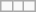<table class="wikitable" style="margin-left: auto; margin-right: auto; border: none;">
<tr>
<td></td>
<td></td>
<td></td>
</tr>
</table>
